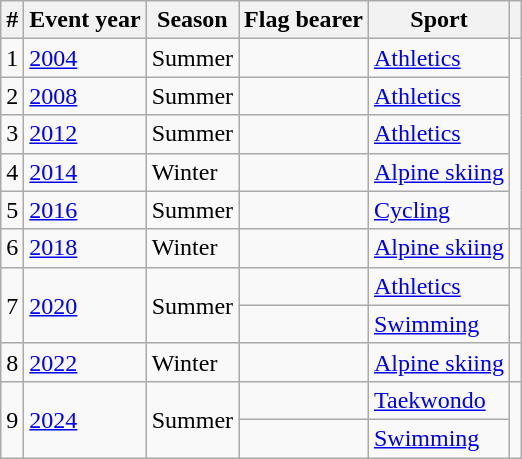<table class="wikitable sortable">
<tr>
<th>#</th>
<th>Event year</th>
<th>Season</th>
<th>Flag bearer</th>
<th>Sport</th>
<th></th>
</tr>
<tr>
<td>1</td>
<td><a href='#'>2004</a></td>
<td>Summer</td>
<td></td>
<td><a href='#'>Athletics</a></td>
<td rowspan=5></td>
</tr>
<tr>
<td>2</td>
<td><a href='#'>2008</a></td>
<td>Summer</td>
<td></td>
<td><a href='#'>Athletics</a></td>
</tr>
<tr>
<td>3</td>
<td><a href='#'>2012</a></td>
<td>Summer</td>
<td></td>
<td><a href='#'>Athletics</a></td>
</tr>
<tr>
<td>4</td>
<td><a href='#'>2014</a></td>
<td>Winter</td>
<td></td>
<td><a href='#'>Alpine skiing</a></td>
</tr>
<tr>
<td>5</td>
<td><a href='#'>2016</a></td>
<td>Summer</td>
<td></td>
<td><a href='#'>Cycling</a></td>
</tr>
<tr>
<td>6</td>
<td><a href='#'>2018</a></td>
<td>Winter</td>
<td></td>
<td><a href='#'>Alpine skiing</a></td>
<td></td>
</tr>
<tr>
<td rowspan=2>7</td>
<td rowspan=2><a href='#'>2020</a></td>
<td rowspan=2>Summer</td>
<td></td>
<td><a href='#'>Athletics</a></td>
<td rowspan=2></td>
</tr>
<tr>
<td></td>
<td><a href='#'>Swimming</a></td>
</tr>
<tr>
<td>8</td>
<td><a href='#'>2022</a></td>
<td>Winter</td>
<td></td>
<td><a href='#'>Alpine skiing</a></td>
<td></td>
</tr>
<tr>
<td rowspan=2>9</td>
<td rowspan=2><a href='#'>2024</a></td>
<td rowspan=2>Summer</td>
<td></td>
<td><a href='#'>Taekwondo</a></td>
<td rowspan=2></td>
</tr>
<tr>
<td></td>
<td><a href='#'>Swimming</a></td>
</tr>
</table>
